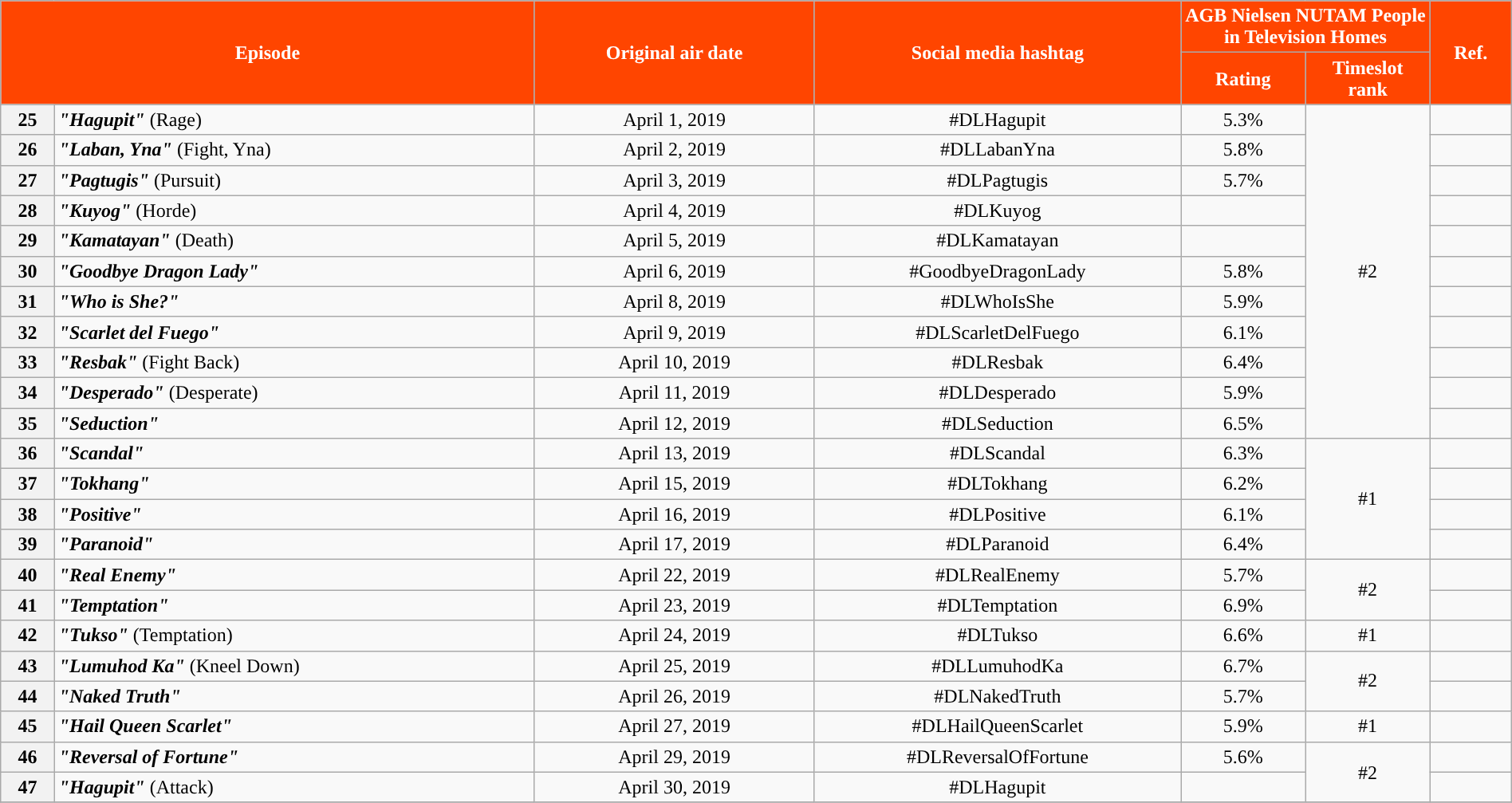<table class="wikitable" style="text-align:center; font-size:100%; line-height:18px;" width="100%">
<tr>
<th style="background-color:#FF4500; color:#ffffff;" colspan="2" rowspan="2">Episode</th>
<th style="background-color:#FF4500; color:white" rowspan="2">Original air date</th>
<th style="background-color:#FF4500; color:white" rowspan="2">Social media hashtag</th>
<th style="background-color:#FF4500; color:#ffffff;" colspan="2">AGB Nielsen NUTAM People in Television Homes</th>
<th style="background-color:#FF4500;  color:#ffffff;" rowspan="2">Ref.</th>
</tr>
<tr>
<th style="background-color:#FF4500; width:75px; color:#ffffff;">Rating</th>
<th style="background-color:#FF4500;  width:75px; color:#ffffff;">Timeslot<br>rank</th>
</tr>
<tr>
<th>25</th>
<td style="text-align: left;"><strong><em>"Hagupit"</em></strong> (Rage)</td>
<td>April 1, 2019</td>
<td>#DLHagupit</td>
<td>5.3%</td>
<td rowspan="11">#2</td>
<td></td>
</tr>
<tr>
<th>26</th>
<td style="text-align: left;"><strong><em>"Laban, Yna"</em></strong> (Fight, Yna)</td>
<td>April 2, 2019</td>
<td>#DLLabanYna</td>
<td>5.8%</td>
<td></td>
</tr>
<tr>
<th>27</th>
<td style="text-align: left;"><strong><em>"Pagtugis"</em></strong> (Pursuit)</td>
<td>April 3, 2019</td>
<td>#DLPagtugis</td>
<td>5.7%</td>
<td></td>
</tr>
<tr>
<th>28</th>
<td style="text-align: left;"><strong><em>"Kuyog"</em></strong> (Horde)</td>
<td>April 4, 2019</td>
<td>#DLKuyog</td>
<td></td>
<td></td>
</tr>
<tr>
<th>29</th>
<td style="text-align: left;"><strong><em>"Kamatayan"</em></strong> (Death)</td>
<td>April 5, 2019</td>
<td>#DLKamatayan</td>
<td></td>
<td></td>
</tr>
<tr>
<th>30</th>
<td style="text-align: left;"><strong><em>"Goodbye Dragon Lady"</em></strong></td>
<td>April 6, 2019</td>
<td>#GoodbyeDragonLady</td>
<td>5.8%</td>
<td></td>
</tr>
<tr>
<th>31</th>
<td style="text-align: left;"><strong><em>"Who is She?"</em></strong></td>
<td>April 8, 2019</td>
<td>#DLWhoIsShe</td>
<td>5.9%</td>
<td></td>
</tr>
<tr>
<th>32</th>
<td style="text-align: left;"><strong><em>"Scarlet del Fuego"</em></strong></td>
<td>April 9, 2019</td>
<td>#DLScarletDelFuego</td>
<td>6.1%</td>
<td></td>
</tr>
<tr>
<th>33</th>
<td style="text-align: left;"><strong><em>"Resbak"</em></strong> (Fight Back)</td>
<td>April 10, 2019</td>
<td>#DLResbak</td>
<td>6.4%</td>
<td></td>
</tr>
<tr>
<th>34</th>
<td style="text-align: left;"><strong><em>"Desperado"</em></strong> (Desperate)</td>
<td>April 11, 2019</td>
<td>#DLDesperado</td>
<td>5.9%</td>
<td></td>
</tr>
<tr>
<th>35</th>
<td style="text-align: left;"><strong><em>"Seduction"</em></strong></td>
<td>April 12, 2019</td>
<td>#DLSeduction</td>
<td>6.5%</td>
<td></td>
</tr>
<tr>
<th>36</th>
<td style="text-align: left;"><strong><em>"Scandal"</em></strong></td>
<td>April 13, 2019</td>
<td>#DLScandal</td>
<td>6.3%</td>
<td rowspan="4">#1</td>
<td></td>
</tr>
<tr>
<th>37</th>
<td style="text-align: left;"><strong><em>"Tokhang"</em></strong></td>
<td>April 15, 2019</td>
<td>#DLTokhang</td>
<td>6.2%</td>
<td></td>
</tr>
<tr>
<th>38</th>
<td style="text-align: left;"><strong><em>"Positive"</em></strong></td>
<td>April 16, 2019</td>
<td>#DLPositive</td>
<td>6.1%</td>
<td></td>
</tr>
<tr>
<th>39</th>
<td style="text-align: left;"><strong><em>"Paranoid"</em></strong></td>
<td>April 17, 2019</td>
<td>#DLParanoid</td>
<td>6.4%</td>
<td></td>
</tr>
<tr>
<th>40</th>
<td style="text-align: left;"><strong><em>"Real Enemy"</em></strong></td>
<td>April 22, 2019</td>
<td>#DLRealEnemy</td>
<td>5.7%</td>
<td rowspan="2">#2</td>
<td></td>
</tr>
<tr>
<th>41</th>
<td style="text-align: left;"><strong><em>"Temptation"</em></strong></td>
<td>April 23, 2019</td>
<td>#DLTemptation</td>
<td>6.9%</td>
<td></td>
</tr>
<tr>
<th>42</th>
<td style="text-align: left;"><strong><em>"Tukso"</em></strong> (Temptation)</td>
<td>April 24, 2019</td>
<td>#DLTukso</td>
<td>6.6%</td>
<td>#1</td>
<td></td>
</tr>
<tr>
<th>43</th>
<td style="text-align: left;"><strong><em>"Lumuhod Ka"</em></strong> (Kneel Down)</td>
<td>April 25, 2019</td>
<td>#DLLumuhodKa</td>
<td>6.7%</td>
<td rowspan="2">#2</td>
<td></td>
</tr>
<tr>
<th>44</th>
<td style="text-align: left;"><strong><em>"Naked Truth"</em></strong></td>
<td>April 26, 2019</td>
<td>#DLNakedTruth</td>
<td>5.7%</td>
<td></td>
</tr>
<tr>
<th>45</th>
<td style="text-align: left;"><strong><em>"Hail Queen Scarlet"</em></strong></td>
<td>April 27, 2019</td>
<td>#DLHailQueenScarlet</td>
<td>5.9%</td>
<td>#1</td>
<td></td>
</tr>
<tr>
<th>46</th>
<td style="text-align: left;"><strong><em>"Reversal of Fortune"</em></strong></td>
<td>April 29, 2019</td>
<td>#DLReversalOfFortune</td>
<td>5.6%</td>
<td rowspan="2">#2</td>
<td></td>
</tr>
<tr>
<th>47</th>
<td style="text-align: left;"><strong><em>"Hagupit"</em></strong> (Attack)</td>
<td>April 30, 2019</td>
<td>#DLHagupit</td>
<td></td>
<td></td>
</tr>
<tr>
</tr>
</table>
